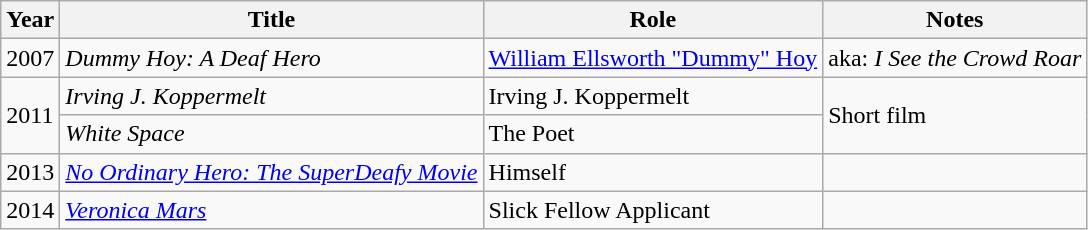<table class="wikitable sortable">
<tr>
<th>Year</th>
<th>Title</th>
<th>Role</th>
<th>Notes</th>
</tr>
<tr>
<td>2007</td>
<td><em>Dummy Hoy: A Deaf Hero</em></td>
<td><a href='#'>William Ellsworth "Dummy" Hoy</a></td>
<td>aka: <em>I See the Crowd Roar</em></td>
</tr>
<tr>
<td rowspan="2">2011</td>
<td><em>Irving J. Koppermelt</em></td>
<td>Irving J. Koppermelt</td>
<td rowspan="2">Short film</td>
</tr>
<tr>
<td><em>White Space</em></td>
<td>The Poet</td>
</tr>
<tr>
<td>2013</td>
<td><em><a href='#'>No Ordinary Hero: The SuperDeafy Movie</a></em></td>
<td>Himself</td>
<td></td>
</tr>
<tr>
<td>2014</td>
<td><em><a href='#'>Veronica Mars</a></em></td>
<td>Slick Fellow Applicant</td>
<td></td>
</tr>
</table>
